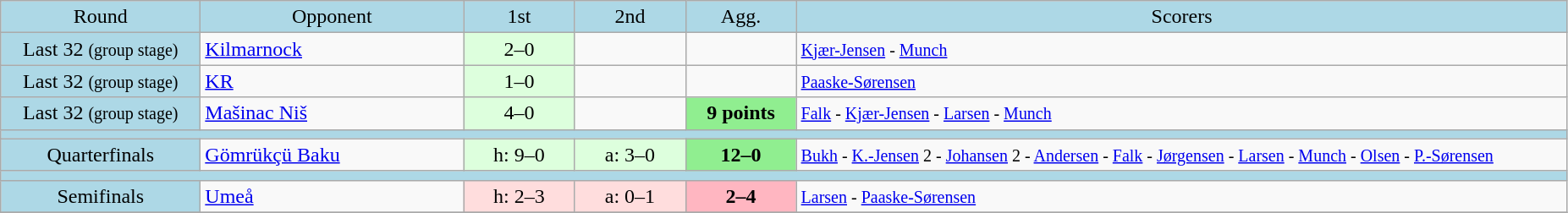<table class="wikitable" style="text-align:center">
<tr bgcolor=lightblue>
<td width=150px>Round</td>
<td width=200px>Opponent</td>
<td width=80px>1st</td>
<td width=80px>2nd</td>
<td width=80px>Agg.</td>
<td width=600px>Scorers</td>
</tr>
<tr>
<td bgcolor=lightblue>Last 32 <small>(group stage)</small></td>
<td align=left> <a href='#'>Kilmarnock</a></td>
<td bgcolor="#ddffdd">2–0</td>
<td></td>
<td></td>
<td align=left><small><a href='#'>Kjær-Jensen</a> - <a href='#'>Munch</a></small></td>
</tr>
<tr>
<td bgcolor=lightblue>Last 32 <small>(group stage)</small></td>
<td align=left> <a href='#'>KR</a></td>
<td bgcolor="#ddffdd">1–0</td>
<td></td>
<td></td>
<td align=left><small><a href='#'>Paaske-Sørensen</a></small></td>
</tr>
<tr>
<td bgcolor=lightblue>Last 32 <small>(group stage)</small></td>
<td align=left> <a href='#'>Mašinac Niš</a></td>
<td bgcolor="#ddffdd">4–0</td>
<td></td>
<td bgcolor=lightgreen><strong>9 points</strong></td>
<td align=left><small><a href='#'>Falk</a> - <a href='#'>Kjær-Jensen</a> - <a href='#'>Larsen</a> - <a href='#'>Munch</a></small></td>
</tr>
<tr bgcolor=lightblue>
<td colspan=6></td>
</tr>
<tr>
<td bgcolor=lightblue>Quarterfinals</td>
<td align=left> <a href='#'>Gömrükçü Baku</a></td>
<td bgcolor="#ddffdd">h: 9–0</td>
<td bgcolor="#ddffdd">a: 3–0</td>
<td bgcolor=lightgreen><strong>12–0</strong></td>
<td align=left><small><a href='#'>Bukh</a> - <a href='#'>K.-Jensen</a> 2 - <a href='#'>Johansen</a> 2 - <a href='#'>Andersen</a> - <a href='#'>Falk</a> - <a href='#'>Jørgensen</a> - <a href='#'>Larsen</a> - <a href='#'>Munch</a> - <a href='#'>Olsen</a> - <a href='#'>P.-Sørensen</a> </small></td>
</tr>
<tr bgcolor=lightblue>
<td colspan=6></td>
</tr>
<tr>
<td bgcolor=lightblue>Semifinals</td>
<td align=left> <a href='#'>Umeå</a></td>
<td bgcolor="#ffdddd">h: 2–3</td>
<td bgcolor="#ffdddd">a: 0–1</td>
<td bgcolor=lightpink><strong>2–4</strong></td>
<td align=left><small><a href='#'>Larsen</a> - <a href='#'>Paaske-Sørensen</a></small></td>
</tr>
<tr>
</tr>
</table>
